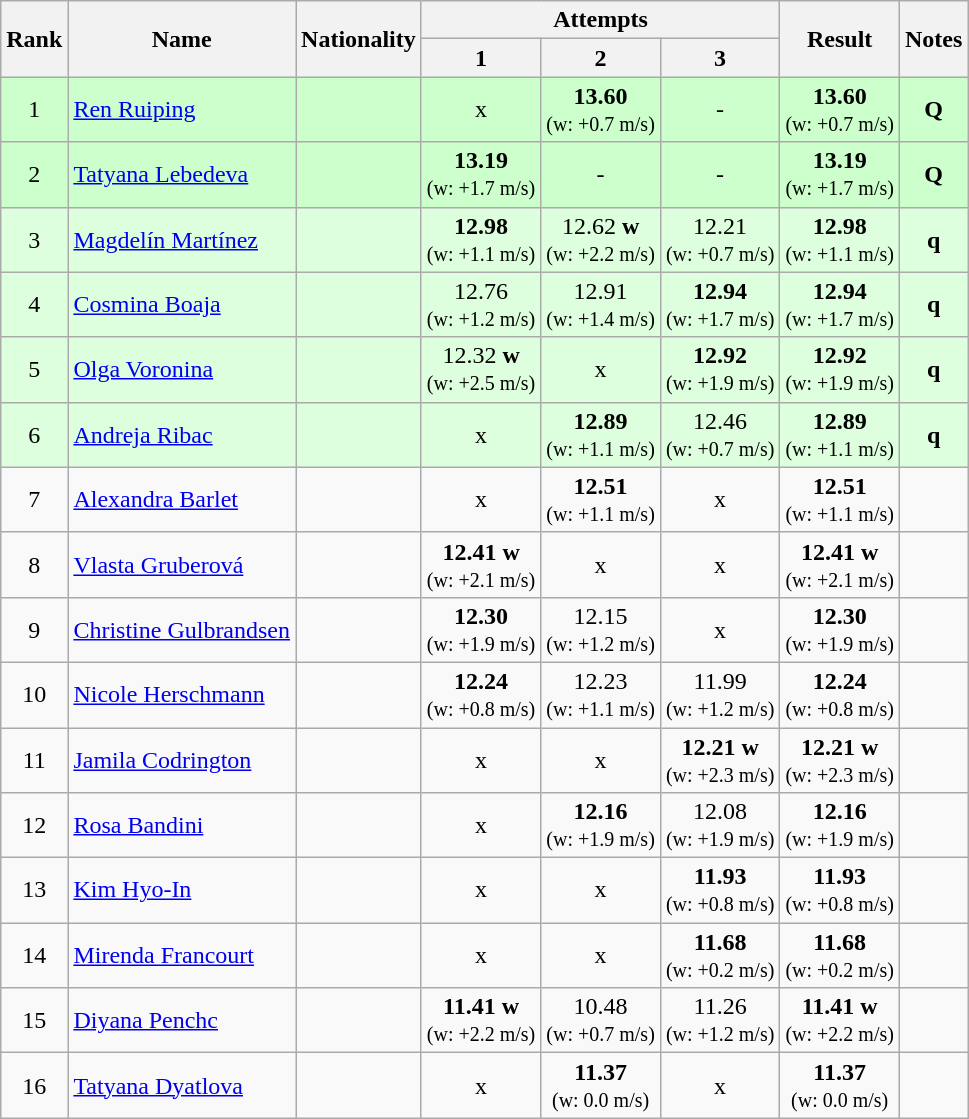<table class="wikitable sortable" style="text-align:center">
<tr>
<th rowspan=2>Rank</th>
<th rowspan=2>Name</th>
<th rowspan=2>Nationality</th>
<th colspan=3>Attempts</th>
<th rowspan=2>Result</th>
<th rowspan=2>Notes</th>
</tr>
<tr>
<th>1</th>
<th>2</th>
<th>3</th>
</tr>
<tr bgcolor=ccffcc>
<td>1</td>
<td align=left><a href='#'>Ren Ruiping</a></td>
<td align=left></td>
<td>x</td>
<td><strong>13.60</strong><br><small>(w: +0.7 m/s)</small></td>
<td>-</td>
<td><strong>13.60</strong> <br><small>(w: +0.7 m/s)</small></td>
<td><strong>Q</strong></td>
</tr>
<tr bgcolor=ccffcc>
<td>2</td>
<td align=left><a href='#'>Tatyana Lebedeva</a></td>
<td align=left></td>
<td><strong>13.19</strong><br><small>(w: +1.7 m/s)</small></td>
<td>-</td>
<td>-</td>
<td><strong>13.19</strong> <br><small>(w: +1.7 m/s)</small></td>
<td><strong>Q</strong></td>
</tr>
<tr bgcolor=ddffdd>
<td>3</td>
<td align=left><a href='#'>Magdelín Martínez</a></td>
<td align=left></td>
<td><strong>12.98</strong><br><small>(w: +1.1 m/s)</small></td>
<td>12.62 <strong>w</strong> <br><small>(w: +2.2 m/s)</small></td>
<td>12.21<br><small>(w: +0.7 m/s)</small></td>
<td><strong>12.98</strong> <br><small>(w: +1.1 m/s)</small></td>
<td><strong>q</strong></td>
</tr>
<tr bgcolor=ddffdd>
<td>4</td>
<td align=left><a href='#'>Cosmina Boaja</a></td>
<td align=left></td>
<td>12.76<br><small>(w: +1.2 m/s)</small></td>
<td>12.91<br><small>(w: +1.4 m/s)</small></td>
<td><strong>12.94</strong><br><small>(w: +1.7 m/s)</small></td>
<td><strong>12.94</strong> <br><small>(w: +1.7 m/s)</small></td>
<td><strong>q</strong></td>
</tr>
<tr bgcolor=ddffdd>
<td>5</td>
<td align=left><a href='#'>Olga Voronina</a></td>
<td align=left></td>
<td>12.32 <strong>w</strong> <br><small>(w: +2.5 m/s)</small></td>
<td>x</td>
<td><strong>12.92</strong><br><small>(w: +1.9 m/s)</small></td>
<td><strong>12.92</strong> <br><small>(w: +1.9 m/s)</small></td>
<td><strong>q</strong></td>
</tr>
<tr bgcolor=ddffdd>
<td>6</td>
<td align=left><a href='#'>Andreja Ribac</a></td>
<td align=left></td>
<td>x</td>
<td><strong>12.89</strong><br><small>(w: +1.1 m/s)</small></td>
<td>12.46<br><small>(w: +0.7 m/s)</small></td>
<td><strong>12.89</strong> <br><small>(w: +1.1 m/s)</small></td>
<td><strong>q</strong></td>
</tr>
<tr>
<td>7</td>
<td align=left><a href='#'>Alexandra Barlet</a></td>
<td align=left></td>
<td>x</td>
<td><strong>12.51</strong><br><small>(w: +1.1 m/s)</small></td>
<td>x</td>
<td><strong>12.51</strong> <br><small>(w: +1.1 m/s)</small></td>
<td></td>
</tr>
<tr>
<td>8</td>
<td align=left><a href='#'>Vlasta Gruberová</a></td>
<td align=left></td>
<td><strong>12.41</strong> <strong>w</strong> <br><small>(w: +2.1 m/s)</small></td>
<td>x</td>
<td>x</td>
<td><strong>12.41</strong>  <strong>w</strong> <br><small>(w: +2.1 m/s)</small></td>
<td></td>
</tr>
<tr>
<td>9</td>
<td align=left><a href='#'>Christine Gulbrandsen</a></td>
<td align=left></td>
<td><strong>12.30</strong><br><small>(w: +1.9 m/s)</small></td>
<td>12.15<br><small>(w: +1.2 m/s)</small></td>
<td>x</td>
<td><strong>12.30</strong> <br><small>(w: +1.9 m/s)</small></td>
<td></td>
</tr>
<tr>
<td>10</td>
<td align=left><a href='#'>Nicole Herschmann</a></td>
<td align=left></td>
<td><strong>12.24</strong><br><small>(w: +0.8 m/s)</small></td>
<td>12.23<br><small>(w: +1.1 m/s)</small></td>
<td>11.99<br><small>(w: +1.2 m/s)</small></td>
<td><strong>12.24</strong> <br><small>(w: +0.8 m/s)</small></td>
<td></td>
</tr>
<tr>
<td>11</td>
<td align=left><a href='#'>Jamila Codrington</a></td>
<td align=left></td>
<td>x</td>
<td>x</td>
<td><strong>12.21</strong> <strong>w</strong> <br><small>(w: +2.3 m/s)</small></td>
<td><strong>12.21</strong>  <strong>w</strong> <br><small>(w: +2.3 m/s)</small></td>
<td></td>
</tr>
<tr>
<td>12</td>
<td align=left><a href='#'>Rosa Bandini</a></td>
<td align=left></td>
<td>x</td>
<td><strong>12.16</strong><br><small>(w: +1.9 m/s)</small></td>
<td>12.08<br><small>(w: +1.9 m/s)</small></td>
<td><strong>12.16</strong> <br><small>(w: +1.9 m/s)</small></td>
<td></td>
</tr>
<tr>
<td>13</td>
<td align=left><a href='#'>Kim Hyo-In</a></td>
<td align=left></td>
<td>x</td>
<td>x</td>
<td><strong>11.93</strong><br><small>(w: +0.8 m/s)</small></td>
<td><strong>11.93</strong> <br><small>(w: +0.8 m/s)</small></td>
<td></td>
</tr>
<tr>
<td>14</td>
<td align=left><a href='#'>Mirenda Francourt</a></td>
<td align=left></td>
<td>x</td>
<td>x</td>
<td><strong>11.68</strong><br><small>(w: +0.2 m/s)</small></td>
<td><strong>11.68</strong> <br><small>(w: +0.2 m/s)</small></td>
<td></td>
</tr>
<tr>
<td>15</td>
<td align=left><a href='#'>Diyana Penchc</a></td>
<td align=left></td>
<td><strong>11.41</strong> <strong>w</strong> <br><small>(w: +2.2 m/s)</small></td>
<td>10.48<br><small>(w: +0.7 m/s)</small></td>
<td>11.26<br><small>(w: +1.2 m/s)</small></td>
<td><strong>11.41</strong>  <strong>w</strong> <br><small>(w: +2.2 m/s)</small></td>
<td></td>
</tr>
<tr>
<td>16</td>
<td align=left><a href='#'>Tatyana Dyatlova</a></td>
<td align=left></td>
<td>x</td>
<td><strong>11.37</strong><br><small>(w: 0.0 m/s)</small></td>
<td>x</td>
<td><strong>11.37</strong> <br><small>(w: 0.0 m/s)</small></td>
<td></td>
</tr>
</table>
